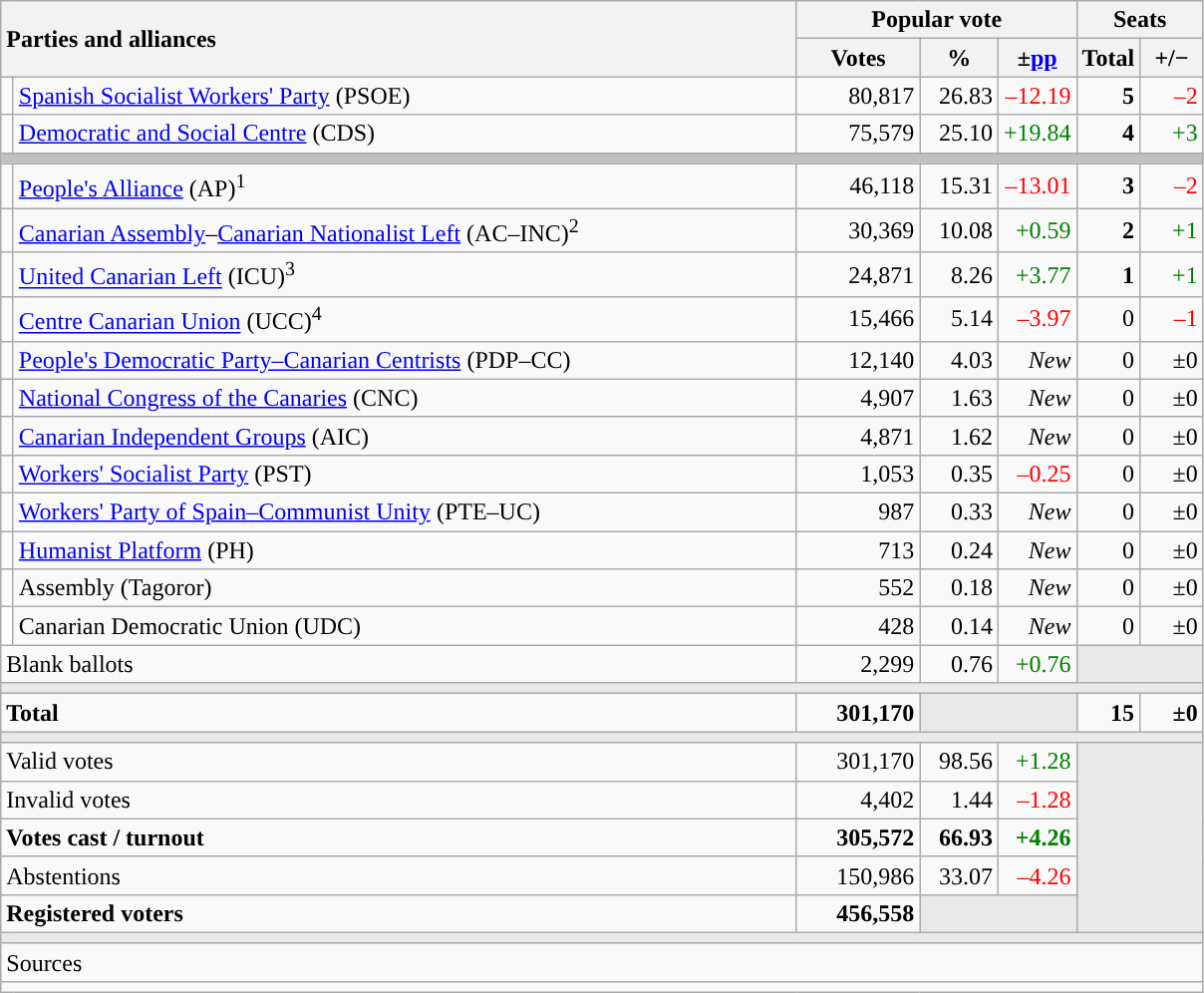<table class="wikitable" style="text-align:right;">
<tr>
<th style="text-align:left;" rowspan="2" colspan="2" width="525">Parties and alliances</th>
<th colspan="3">Popular vote</th>
<th colspan="2">Seats</th>
</tr>
<tr>
<th width="75">Votes</th>
<th width="45">%</th>
<th width="45">±<a href='#'>pp</a></th>
<th width="35">Total</th>
<th width="35">+/−</th>
</tr>
<tr>
<td width="1" style="color:inherit;background:"></td>
<td align="left"><a href='#'>Spanish Socialist Workers' Party</a> (PSOE)</td>
<td>80,817</td>
<td>26.83</td>
<td style="color:red;">–12.19</td>
<td><strong>5</strong></td>
<td style="color:red;">–2</td>
</tr>
<tr>
<td style="color:inherit;background:"></td>
<td align="left"><a href='#'>Democratic and Social Centre</a> (CDS)</td>
<td>75,579</td>
<td>25.10</td>
<td style="color:green;">+19.84</td>
<td><strong>4</strong></td>
<td style="color:green;">+3</td>
</tr>
<tr>
<td colspan="7" bgcolor="#C0C0C0"></td>
</tr>
<tr>
<td style="color:inherit;background:"></td>
<td align="left"><a href='#'>People's Alliance</a> (AP)<sup>1</sup></td>
<td>46,118</td>
<td>15.31</td>
<td style="color:red;">–13.01</td>
<td><strong>3</strong></td>
<td style="color:red;">–2</td>
</tr>
<tr>
<td style="color:inherit;background:"></td>
<td align="left"><a href='#'>Canarian Assembly</a>–<a href='#'>Canarian Nationalist Left</a> (AC–INC)<sup>2</sup></td>
<td>30,369</td>
<td>10.08</td>
<td style="color:green;">+0.59</td>
<td><strong>2</strong></td>
<td style="color:green;">+1</td>
</tr>
<tr>
<td style="color:inherit;background:"></td>
<td align="left"><a href='#'>United Canarian Left</a> (ICU)<sup>3</sup></td>
<td>24,871</td>
<td>8.26</td>
<td style="color:green;">+3.77</td>
<td><strong>1</strong></td>
<td style="color:green;">+1</td>
</tr>
<tr>
<td style="color:inherit;background:"></td>
<td align="left"><a href='#'>Centre Canarian Union</a> (UCC)<sup>4</sup></td>
<td>15,466</td>
<td>5.14</td>
<td style="color:red;">–3.97</td>
<td>0</td>
<td style="color:red;">–1</td>
</tr>
<tr>
<td style="color:inherit;background:"></td>
<td align="left"><a href='#'>People's Democratic Party–Canarian Centrists</a> (PDP–CC)</td>
<td>12,140</td>
<td>4.03</td>
<td><em>New</em></td>
<td>0</td>
<td>±0</td>
</tr>
<tr>
<td style="color:inherit;background:"></td>
<td align="left"><a href='#'>National Congress of the Canaries</a> (CNC)</td>
<td>4,907</td>
<td>1.63</td>
<td><em>New</em></td>
<td>0</td>
<td>±0</td>
</tr>
<tr>
<td style="color:inherit;background:"></td>
<td align="left"><a href='#'>Canarian Independent Groups</a> (AIC)</td>
<td>4,871</td>
<td>1.62</td>
<td><em>New</em></td>
<td>0</td>
<td>±0</td>
</tr>
<tr>
<td style="color:inherit;background:"></td>
<td align="left"><a href='#'>Workers' Socialist Party</a> (PST)</td>
<td>1,053</td>
<td>0.35</td>
<td style="color:red;">–0.25</td>
<td>0</td>
<td>±0</td>
</tr>
<tr>
<td style="color:inherit;background:"></td>
<td align="left"><a href='#'>Workers' Party of Spain–Communist Unity</a> (PTE–UC)</td>
<td>987</td>
<td>0.33</td>
<td><em>New</em></td>
<td>0</td>
<td>±0</td>
</tr>
<tr>
<td style="color:inherit;background:"></td>
<td align="left"><a href='#'>Humanist Platform</a> (PH)</td>
<td>713</td>
<td>0.24</td>
<td><em>New</em></td>
<td>0</td>
<td>±0</td>
</tr>
<tr>
<td style="color:inherit;background:"></td>
<td align="left">Assembly (Tagoror)</td>
<td>552</td>
<td>0.18</td>
<td><em>New</em></td>
<td>0</td>
<td>±0</td>
</tr>
<tr>
<td bgcolor="white"></td>
<td align="left">Canarian Democratic Union (UDC)</td>
<td>428</td>
<td>0.14</td>
<td><em>New</em></td>
<td>0</td>
<td>±0</td>
</tr>
<tr>
<td align="left" colspan="2">Blank ballots</td>
<td>2,299</td>
<td>0.76</td>
<td style="color:green;">+0.76</td>
<td bgcolor="#E9E9E9" colspan="2"></td>
</tr>
<tr>
<td colspan="7" bgcolor="#E9E9E9"></td>
</tr>
<tr style="font-weight:bold;">
<td align="left" colspan="2">Total</td>
<td>301,170</td>
<td bgcolor="#E9E9E9" colspan="2"></td>
<td>15</td>
<td>±0</td>
</tr>
<tr>
<td colspan="7" bgcolor="#E9E9E9"></td>
</tr>
<tr>
<td align="left" colspan="2">Valid votes</td>
<td>301,170</td>
<td>98.56</td>
<td style="color:green;">+1.28</td>
<td bgcolor="#E9E9E9" colspan="2" rowspan="5"></td>
</tr>
<tr>
<td align="left" colspan="2">Invalid votes</td>
<td>4,402</td>
<td>1.44</td>
<td style="color:red;">–1.28</td>
</tr>
<tr style="font-weight:bold;">
<td align="left" colspan="2">Votes cast / turnout</td>
<td>305,572</td>
<td>66.93</td>
<td style="color:green;">+4.26</td>
</tr>
<tr>
<td align="left" colspan="2">Abstentions</td>
<td>150,986</td>
<td>33.07</td>
<td style="color:red;">–4.26</td>
</tr>
<tr style="font-weight:bold;">
<td align="left" colspan="2">Registered voters</td>
<td>456,558</td>
<td bgcolor="#E9E9E9" colspan="2"></td>
</tr>
<tr>
<td colspan="7" bgcolor="#E9E9E9"></td>
</tr>
<tr>
<td align="left" colspan="7">Sources</td>
</tr>
<tr>
<td colspan="7" style="text-align:left; max-width:790px;"></td>
</tr>
</table>
